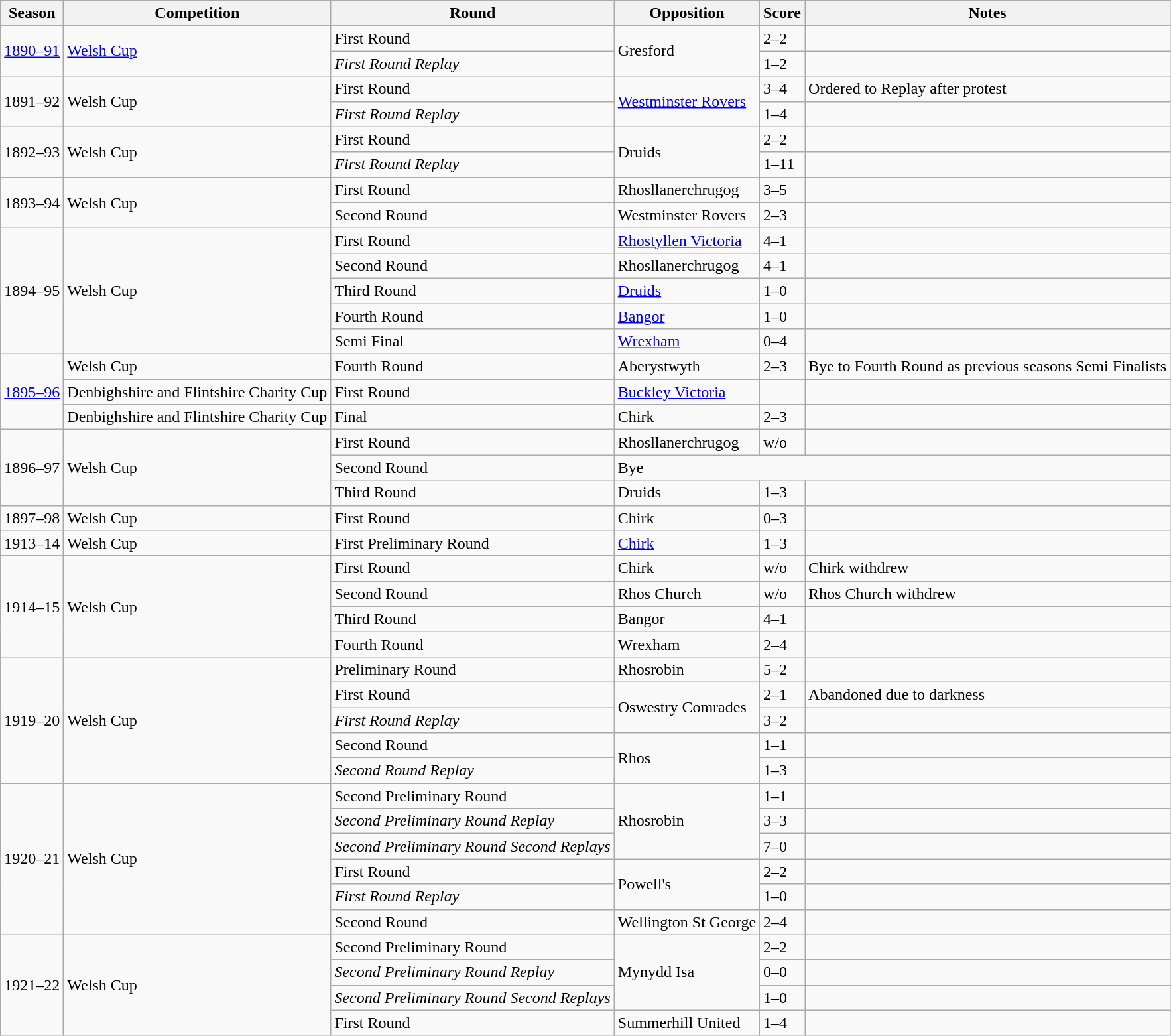<table class="wikitable">
<tr>
<th>Season</th>
<th>Competition</th>
<th>Round</th>
<th>Opposition</th>
<th>Score</th>
<th>Notes</th>
</tr>
<tr>
<td rowspan="2"><a href='#'>1890–91</a></td>
<td rowspan="2"><a href='#'>Welsh Cup</a></td>
<td>First Round</td>
<td rowspan="2">Gresford</td>
<td>2–2</td>
<td></td>
</tr>
<tr>
<td><em>First Round Replay</em></td>
<td>1–2</td>
<td></td>
</tr>
<tr>
<td rowspan="2">1891–92</td>
<td rowspan="2">Welsh Cup</td>
<td>First Round</td>
<td rowspan="2"><a href='#'>Westminster Rovers</a></td>
<td>3–4</td>
<td>Ordered to Replay after protest</td>
</tr>
<tr>
<td><em>First Round Replay</em></td>
<td>1–4</td>
<td></td>
</tr>
<tr>
<td rowspan="2">1892–93</td>
<td rowspan="2">Welsh Cup</td>
<td>First Round</td>
<td rowspan="2">Druids</td>
<td>2–2</td>
<td></td>
</tr>
<tr>
<td><em>First Round Replay</em></td>
<td>1–11</td>
<td></td>
</tr>
<tr>
<td rowspan="2">1893–94</td>
<td rowspan="2">Welsh Cup</td>
<td>First Round</td>
<td>Rhosllanerchrugog</td>
<td>3–5</td>
<td></td>
</tr>
<tr>
<td>Second Round</td>
<td>Westminster Rovers</td>
<td>2–3</td>
<td></td>
</tr>
<tr>
<td rowspan="5">1894–95</td>
<td rowspan="5">Welsh Cup</td>
<td>First Round</td>
<td><a href='#'>Rhostyllen Victoria</a></td>
<td>4–1</td>
<td></td>
</tr>
<tr>
<td>Second Round</td>
<td>Rhosllanerchrugog</td>
<td>4–1</td>
<td></td>
</tr>
<tr>
<td>Third Round</td>
<td><a href='#'>Druids</a></td>
<td>1–0</td>
<td></td>
</tr>
<tr>
<td>Fourth Round</td>
<td><a href='#'>Bangor</a></td>
<td>1–0</td>
<td></td>
</tr>
<tr>
<td>Semi Final</td>
<td><a href='#'>Wrexham</a></td>
<td>0–4</td>
<td></td>
</tr>
<tr>
<td rowspan="3"><a href='#'>1895–96</a></td>
<td>Welsh Cup</td>
<td>Fourth Round</td>
<td>Aberystwyth</td>
<td>2–3</td>
<td>Bye to Fourth Round as previous seasons Semi Finalists</td>
</tr>
<tr>
<td>Denbighshire and Flintshire Charity Cup</td>
<td>First Round</td>
<td><a href='#'>Buckley Victoria</a></td>
<td></td>
<td></td>
</tr>
<tr>
<td>Denbighshire and Flintshire Charity Cup</td>
<td>Final</td>
<td>Chirk</td>
<td>2–3</td>
<td></td>
</tr>
<tr>
<td rowspan="3">1896–97</td>
<td rowspan="3">Welsh Cup</td>
<td>First Round</td>
<td>Rhosllanerchrugog</td>
<td>w/o</td>
<td></td>
</tr>
<tr>
<td>Second Round</td>
<td colspan="3">Bye</td>
</tr>
<tr>
<td>Third Round</td>
<td>Druids</td>
<td>1–3</td>
<td></td>
</tr>
<tr>
<td>1897–98</td>
<td>Welsh Cup</td>
<td>First Round</td>
<td>Chirk</td>
<td>0–3</td>
<td></td>
</tr>
<tr>
<td>1913–14</td>
<td>Welsh Cup</td>
<td>First Preliminary Round</td>
<td><a href='#'>Chirk</a></td>
<td>1–3</td>
<td></td>
</tr>
<tr>
<td rowspan="4">1914–15</td>
<td rowspan="4">Welsh Cup</td>
<td>First Round</td>
<td>Chirk</td>
<td>w/o</td>
<td>Chirk withdrew</td>
</tr>
<tr>
<td>Second Round</td>
<td>Rhos Church</td>
<td>w/o</td>
<td>Rhos Church withdrew</td>
</tr>
<tr>
<td>Third Round</td>
<td>Bangor</td>
<td>4–1</td>
<td></td>
</tr>
<tr>
<td>Fourth Round</td>
<td>Wrexham</td>
<td>2–4</td>
<td></td>
</tr>
<tr>
<td rowspan="5">1919–20</td>
<td rowspan="5">Welsh Cup</td>
<td>Preliminary Round</td>
<td>Rhosrobin</td>
<td>5–2</td>
<td></td>
</tr>
<tr>
<td>First Round</td>
<td rowspan="2">Oswestry Comrades</td>
<td>2–1</td>
<td>Abandoned due to darkness</td>
</tr>
<tr>
<td><em>First Round Replay</em></td>
<td>3–2</td>
<td></td>
</tr>
<tr>
<td>Second Round</td>
<td rowspan="2">Rhos</td>
<td>1–1</td>
<td></td>
</tr>
<tr>
<td><em>Second Round Replay</em></td>
<td>1–3</td>
<td></td>
</tr>
<tr>
<td rowspan="6">1920–21</td>
<td rowspan="6">Welsh Cup</td>
<td>Second Preliminary Round</td>
<td rowspan="3">Rhosrobin</td>
<td>1–1</td>
<td></td>
</tr>
<tr>
<td><em>Second Preliminary Round Replay</em></td>
<td>3–3</td>
<td></td>
</tr>
<tr>
<td><em>Second Preliminary Round Second Replays</em></td>
<td>7–0</td>
<td></td>
</tr>
<tr>
<td>First Round</td>
<td rowspan="2">Powell's</td>
<td>2–2</td>
<td></td>
</tr>
<tr>
<td><em>First Round Replay</em></td>
<td>1–0</td>
<td></td>
</tr>
<tr>
<td>Second Round</td>
<td>Wellington St George</td>
<td>2–4</td>
<td></td>
</tr>
<tr>
<td rowspan="4">1921–22</td>
<td rowspan="4">Welsh Cup</td>
<td>Second Preliminary Round</td>
<td rowspan="3">Mynydd Isa</td>
<td>2–2</td>
<td></td>
</tr>
<tr>
<td><em>Second Preliminary Round Replay</em></td>
<td>0–0</td>
<td></td>
</tr>
<tr>
<td><em>Second Preliminary Round Second Replays</em></td>
<td>1–0</td>
<td></td>
</tr>
<tr>
<td>First Round</td>
<td>Summerhill United</td>
<td>1–4</td>
<td></td>
</tr>
</table>
